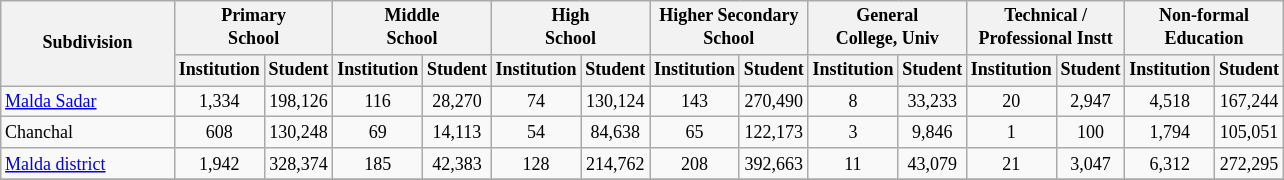<table class="wikitable" style="text-align:center;font-size: 9pt">
<tr>
<th width="110" rowspan="2">Subdivision</th>
<th colspan="2">Primary<br>School</th>
<th colspan="2">Middle<br>School</th>
<th colspan="2">High<br>School</th>
<th colspan="2">Higher Secondary<br>School</th>
<th colspan="2">General<br>College, Univ</th>
<th colspan="2">Technical /<br>Professional Instt</th>
<th colspan="2">Non-formal<br>Education</th>
</tr>
<tr>
<th width="30">Institution</th>
<th width="30">Student</th>
<th width="30">Institution</th>
<th width="30">Student</th>
<th width="30">Institution</th>
<th width="30">Student</th>
<th width="30">Institution</th>
<th width="30">Student</th>
<th width="30">Institution</th>
<th width="30">Student</th>
<th width="30">Institution</th>
<th width="30">Student</th>
<th width="30">Institution</th>
<th width="30">Student<br></th>
</tr>
<tr>
<td align=left><a href='#'>Malda Sadar</a></td>
<td align="center">1,334</td>
<td align="center">198,126</td>
<td align="center">116</td>
<td align="center">28,270</td>
<td align="center">74</td>
<td align="center">130,124</td>
<td align="center">143</td>
<td align="center">270,490</td>
<td align="center">8</td>
<td align="center">33,233</td>
<td align="center">20</td>
<td align="center">2,947</td>
<td align="center">4,518</td>
<td align="center">167,244</td>
</tr>
<tr>
<td align=left>Chanchal</td>
<td align="center">608</td>
<td align="center">130,248</td>
<td align="center">69</td>
<td align="center">14,113</td>
<td align="center">54</td>
<td align="center">84,638</td>
<td align="center">65</td>
<td align="center">122,173</td>
<td align="center">3</td>
<td align="center">9,846</td>
<td align="center">1</td>
<td align="center">100</td>
<td align="center">1,794</td>
<td align="center">105,051</td>
</tr>
<tr>
<td align=left><a href='#'>Malda district</a></td>
<td align="center">1,942</td>
<td align="center">328,374</td>
<td align="center">185</td>
<td align="center">42,383</td>
<td align="center">128</td>
<td align="center">214,762</td>
<td align="center">208</td>
<td align="center">392,663</td>
<td align="center">11</td>
<td align="center">43,079</td>
<td align="center">21</td>
<td align="center">3,047</td>
<td align="center">6,312</td>
<td align="center">272,295</td>
</tr>
<tr>
</tr>
</table>
